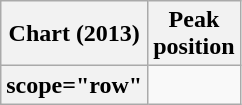<table class="wikitable sortable plainrowheaders" style="text-align:center">
<tr>
<th scope="col">Chart (2013)</th>
<th scope="col">Peak<br>position</th>
</tr>
<tr>
<th>scope="row" </th>
</tr>
</table>
